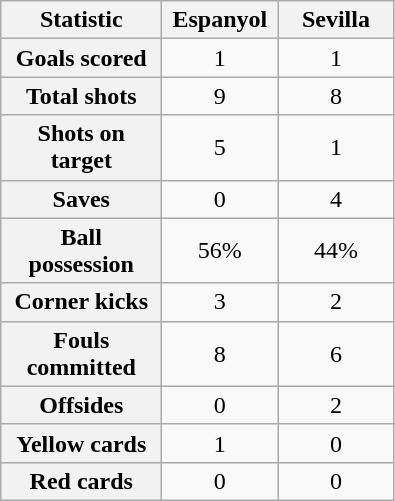<table class="wikitable plainrowheaders" style="text-align:center">
<tr>
<th scope="col" style="width:100px">Statistic</th>
<th scope="col" style="width:70px">Espanyol</th>
<th scope="col" style="width:70px">Sevilla</th>
</tr>
<tr>
<th scope=row>Goals scored</th>
<td>1</td>
<td>1</td>
</tr>
<tr>
<th scope=row>Total shots</th>
<td>9</td>
<td>8</td>
</tr>
<tr>
<th scope=row>Shots on target</th>
<td>5</td>
<td>1</td>
</tr>
<tr>
<th scope=row>Saves</th>
<td>0</td>
<td>4</td>
</tr>
<tr>
<th scope=row>Ball possession</th>
<td>56%</td>
<td>44%</td>
</tr>
<tr>
<th scope=row>Corner kicks</th>
<td>3</td>
<td>2</td>
</tr>
<tr>
<th scope=row>Fouls committed</th>
<td>8</td>
<td>6</td>
</tr>
<tr>
<th scope=row>Offsides</th>
<td>0</td>
<td>2</td>
</tr>
<tr>
<th scope=row>Yellow cards</th>
<td>1</td>
<td>0</td>
</tr>
<tr>
<th scope=row>Red cards</th>
<td>0</td>
<td>0</td>
</tr>
</table>
